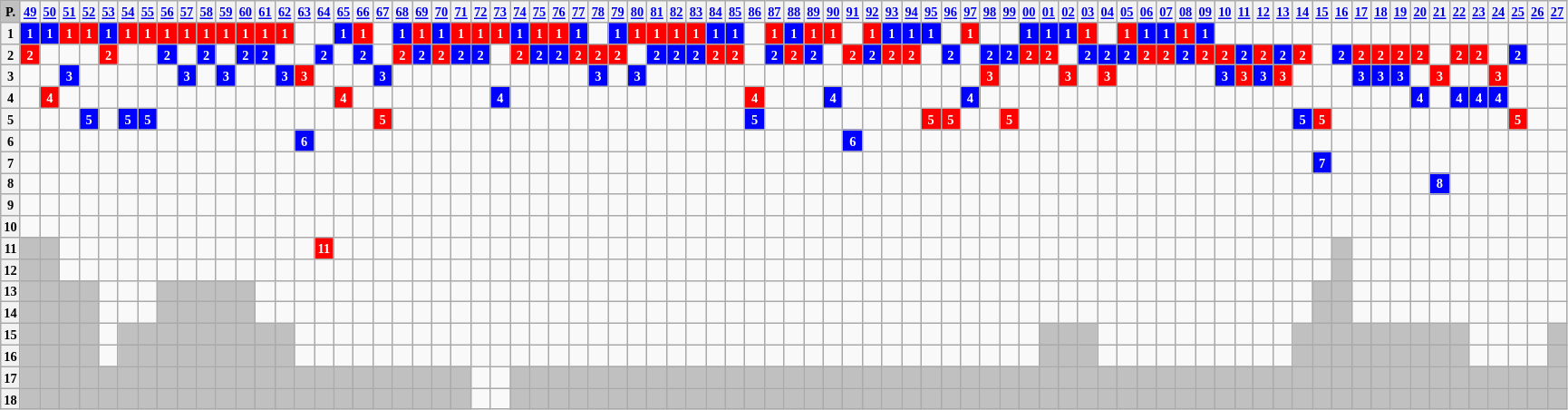<table class="wikitable" style="text-align: center; font-size:60%">
<tr>
<th style="background:silver;">P.</th>
<th><strong><a href='#'>49</a></strong></th>
<th><strong><a href='#'>50</a></strong></th>
<th><strong><a href='#'>51</a></strong></th>
<th><strong><a href='#'>52</a></strong></th>
<th><strong><a href='#'>53</a></strong></th>
<th><strong><a href='#'>54</a></strong></th>
<th><strong><a href='#'>55</a></strong></th>
<th><strong><a href='#'>56</a></strong></th>
<th><strong><a href='#'>57</a></strong></th>
<th><strong><a href='#'>58</a></strong></th>
<th><strong><a href='#'>59</a></strong></th>
<th><strong><a href='#'>60</a></strong></th>
<th><strong><a href='#'>61</a></strong></th>
<th><strong><a href='#'>62</a></strong></th>
<th><strong><a href='#'>63</a></strong></th>
<th><strong><a href='#'>64</a></strong></th>
<th><strong><a href='#'>65</a></strong></th>
<th><strong><a href='#'>66</a></strong></th>
<th><strong><a href='#'>67</a></strong></th>
<th><strong><a href='#'>68</a></strong></th>
<th><strong><a href='#'>69</a></strong></th>
<th><strong><a href='#'>70</a></strong></th>
<th><strong><a href='#'>71</a></strong></th>
<th><strong><a href='#'>72</a></strong></th>
<th><strong><a href='#'>73</a></strong></th>
<th><strong><a href='#'>74</a></strong></th>
<th><strong><a href='#'>75</a></strong></th>
<th><strong><a href='#'>76</a></strong></th>
<th><strong><a href='#'>77</a></strong></th>
<th><strong><a href='#'>78</a></strong></th>
<th><strong><a href='#'>79</a></strong></th>
<th><strong><a href='#'>80</a></strong></th>
<th><strong><a href='#'>81</a></strong></th>
<th><strong><a href='#'>82</a></strong></th>
<th><strong><a href='#'>83</a></strong></th>
<th><strong><a href='#'>84</a></strong></th>
<th><strong><a href='#'>85</a></strong></th>
<th><strong><a href='#'>86</a></strong></th>
<th><strong><a href='#'>87</a></strong></th>
<th><strong><a href='#'>88</a></strong></th>
<th><strong><a href='#'>89</a></strong></th>
<th><strong><a href='#'>90</a></strong></th>
<th><strong><a href='#'>91</a></strong></th>
<th><strong><a href='#'>92</a></strong></th>
<th><strong><a href='#'>93</a></strong></th>
<th><strong><a href='#'>94</a></strong></th>
<th><strong><a href='#'>95</a></strong></th>
<th><strong><a href='#'>96</a></strong></th>
<th><strong><a href='#'>97</a></strong></th>
<th><strong><a href='#'>98</a></strong></th>
<th><strong><a href='#'>99</a></strong></th>
<th><strong><a href='#'>00</a></strong></th>
<th><strong><a href='#'>01</a></strong></th>
<th><strong><a href='#'>02</a></strong></th>
<th><strong><a href='#'>03</a></strong></th>
<th><strong><a href='#'>04</a></strong></th>
<th><strong><a href='#'>05</a></strong></th>
<th><strong><a href='#'>06</a></strong></th>
<th><strong><a href='#'>07</a></strong></th>
<th><strong><a href='#'>08</a></strong></th>
<th><strong><a href='#'>09</a></strong></th>
<th><strong><a href='#'>10</a></strong></th>
<th><strong><a href='#'>11</a></strong></th>
<th><strong><a href='#'>12</a></strong></th>
<th><strong><a href='#'>13</a></strong></th>
<th><strong><a href='#'>14</a></strong></th>
<th><strong><a href='#'>15</a></strong></th>
<th><strong><a href='#'>16</a></strong></th>
<th><strong><a href='#'>17</a></strong></th>
<th><strong><a href='#'>18</a></strong></th>
<th><strong><a href='#'>19</a></strong></th>
<th><strong><a href='#'>20</a></strong></th>
<th><strong><a href='#'>21</a></strong></th>
<th><strong><a href='#'>22</a></strong></th>
<th><strong><a href='#'>23</a></strong></th>
<th><strong><a href='#'>24</a></strong></th>
<th><strong><a href='#'>25</a></strong></th>
<th><strong><a href='#'>26</a></strong></th>
<th><strong><a href='#'>27</a></strong></th>
</tr>
<tr>
<th>1</th>
<td style="background:blue; color:white;"><strong>1</strong></td>
<td style="background:blue; color:white;"><strong>1</strong></td>
<td style="background:red; color:white;"><strong>1</strong></td>
<td style="background:red; color:white;"><strong>1</strong></td>
<td style="background:blue; color:white;"><strong>1</strong></td>
<td style="background:red; color:white;"><strong>1</strong></td>
<td style="background:red; color:white;"><strong>1</strong></td>
<td style="background:red; color:white;"><strong>1</strong></td>
<td style="background:red; color:white;"><strong>1</strong></td>
<td style="background:red; color:white;"><strong>1</strong></td>
<td style="background:red; color:white;"><strong>1</strong></td>
<td style="background:red; color:white;"><strong>1</strong></td>
<td style="background:red; color:white;"><strong>1</strong></td>
<td style="background:red; color:white;"><strong>1</strong></td>
<td></td>
<td></td>
<td style="background:blue; color:white;"><strong>1</strong></td>
<td style="background:red; color:white;"><strong>1</strong></td>
<td></td>
<td style="background:blue; color:white;"><strong>1</strong></td>
<td style="background:red; color:white;"><strong>1</strong></td>
<td style="background:blue; color:white;"><strong>1</strong></td>
<td style="background:red; color:white;"><strong>1</strong></td>
<td style="background:red; color:white;"><strong>1</strong></td>
<td style="background:red; color:white;"><strong>1</strong></td>
<td style="background:blue; color:white;"><strong>1</strong></td>
<td style="background:red; color:white;"><strong>1</strong></td>
<td style="background:red; color:white;"><strong>1</strong></td>
<td style="background:blue; color:white;"><strong>1</strong></td>
<td></td>
<td style="background:blue; color:white;"><strong>1</strong></td>
<td style="background:red; color:white;"><strong>1</strong></td>
<td style="background:red; color:white;"><strong>1</strong></td>
<td style="background:red; color:white;"><strong>1</strong></td>
<td style="background:red; color:white;"><strong>1</strong></td>
<td style="background:blue; color:white;"><strong>1</strong></td>
<td style="background:blue; color:white;"><strong>1</strong></td>
<td></td>
<td style="background:red; color:white;"><strong>1</strong></td>
<td style="background:blue; color:white;"><strong>1</strong></td>
<td style="background:red; color:white;"><strong>1</strong></td>
<td style="background:red; color:white;"><strong>1</strong></td>
<td></td>
<td style="background:red; color:white;"><strong>1</strong></td>
<td style="background:blue; color:white;"><strong>1</strong></td>
<td style="background:blue; color:white;"><strong>1</strong></td>
<td style="background:blue; color:white;"><strong>1</strong></td>
<td></td>
<td style="background:red; color:white;"><strong>1</strong></td>
<td></td>
<td></td>
<td style="background:blue; color:white;"><strong>1</strong></td>
<td style="background:blue; color:white;"><strong>1</strong></td>
<td style="background:blue; color:white;"><strong>1</strong></td>
<td style="background:red; color:white;"><strong>1</strong></td>
<td></td>
<td style="background:red; color:white;"><strong>1</strong></td>
<td style="background:blue; color:white;"><strong>1</strong></td>
<td style="background:blue; color:white;"><strong>1</strong></td>
<td style="background:red; color:white;"><strong>1</strong></td>
<td style="background:blue; color:white;"><strong>1</strong></td>
<td></td>
<td></td>
<td></td>
<td></td>
<td></td>
<td></td>
<td></td>
<td></td>
<td></td>
<td></td>
<td></td>
<td></td>
<td></td>
<td></td>
<td></td>
<td></td>
<td></td>
<td></td>
</tr>
<tr>
<th>2</th>
<td style="background:red; color:white;"><strong>2</strong></td>
<td></td>
<td></td>
<td></td>
<td style="background:red; color:white;"><strong>2</strong></td>
<td></td>
<td></td>
<td style="background:blue; color:white;"><strong>2</strong></td>
<td></td>
<td style="background:blue; color:white;"><strong>2</strong></td>
<td></td>
<td style="background:blue; color:white;"><strong>2</strong></td>
<td style="background:blue; color:white;"><strong>2</strong></td>
<td></td>
<td></td>
<td style="background:blue; color:white;"><strong>2</strong></td>
<td></td>
<td style="background:blue; color:white;"><strong>2</strong></td>
<td></td>
<td style="background:red; color:white;"><strong>2</strong></td>
<td style="background:blue; color:white;"><strong>2</strong></td>
<td style="background:red; color:white;"><strong>2</strong></td>
<td style="background:blue; color:white;"><strong>2</strong></td>
<td style="background:blue; color:white;"><strong>2</strong></td>
<td></td>
<td style="background:red; color:white;"><strong>2</strong></td>
<td style="background:blue; color:white;"><strong>2</strong></td>
<td style="background:blue; color:white;"><strong>2</strong></td>
<td style="background:red; color:white;"><strong>2</strong></td>
<td style="background:red; color:white;"><strong>2</strong></td>
<td style="background:red; color:white;"><strong>2</strong></td>
<td></td>
<td style="background:blue; color:white;"><strong>2</strong></td>
<td style="background:blue; color:white;"><strong>2</strong></td>
<td style="background:blue; color:white;"><strong>2</strong></td>
<td style="background:red; color:white;"><strong>2</strong></td>
<td style="background:red; color:white;"><strong>2</strong></td>
<td></td>
<td style="background:blue; color:white;"><strong>2</strong></td>
<td style="background:red; color:white;"><strong>2</strong></td>
<td style="background:blue; color:white;"><strong>2</strong></td>
<td></td>
<td style="background:red; color:white;"><strong>2</strong></td>
<td style="background:blue; color:white;"><strong>2</strong></td>
<td style="background:red; color:white;"><strong>2</strong></td>
<td style="background:red; color:white;"><strong>2</strong></td>
<td></td>
<td style="background:blue; color:white;"><strong>2</strong></td>
<td></td>
<td style="background:blue; color:white;"><strong>2</strong></td>
<td style="background:blue; color:white;"><strong>2</strong></td>
<td style="background:red; color:white;"><strong>2</strong></td>
<td style="background:red; color:white;"><strong>2</strong></td>
<td></td>
<td style="background:blue; color:white;"><strong>2</strong></td>
<td style="background:blue; color:white;"><strong>2</strong></td>
<td style="background:blue; color:white;"><strong>2</strong></td>
<td style="background:red; color:white;"><strong>2</strong></td>
<td style="background:red; color:white;"><strong>2</strong></td>
<td style="background:blue; color:white;"><strong>2</strong></td>
<td style="background:red; color:white;"><strong>2</strong></td>
<td style="background:red; color:white;"><strong>2</strong></td>
<td style="background:blue; color:white;"><strong>2</strong></td>
<td style="background:red; color:white;"><strong>2</strong></td>
<td style="background:blue; color:white;"><strong>2</strong></td>
<td style="background:red; color:white;"><strong>2</strong></td>
<td></td>
<td style="background:blue; color:white;"><strong>2</strong></td>
<td style="background:red; color:white;"><strong>2</strong></td>
<td style="background:red; color:white;"><strong>2</strong></td>
<td style="background:red; color:white;"><strong>2</strong></td>
<td style="background:red; color:white;"><strong>2</strong></td>
<td></td>
<td style="background:red; color:white;"><strong>2</strong></td>
<td style="background:red; color:white;"><strong>2</strong></td>
<td></td>
<td style="background:blue; color:white;"><strong>2</strong></td>
<td></td>
<td></td>
</tr>
<tr>
<th>3</th>
<td></td>
<td></td>
<td style="background:blue; color:white;"><strong>3</strong></td>
<td></td>
<td></td>
<td></td>
<td></td>
<td></td>
<td style="background:blue; color:white;"><strong>3</strong></td>
<td></td>
<td style="background:blue; color:white;"><strong>3</strong></td>
<td></td>
<td></td>
<td style="background:blue; color:white;"><strong>3</strong></td>
<td style="background:red; color:white;"><strong>3</strong></td>
<td></td>
<td></td>
<td></td>
<td style="background:blue; color:white;"><strong>3</strong></td>
<td></td>
<td></td>
<td></td>
<td></td>
<td></td>
<td></td>
<td></td>
<td></td>
<td></td>
<td></td>
<td style="background:blue; color:white;"><strong>3</strong></td>
<td></td>
<td style="background:blue; color:white;"><strong>3</strong></td>
<td></td>
<td></td>
<td></td>
<td></td>
<td></td>
<td></td>
<td></td>
<td></td>
<td></td>
<td></td>
<td></td>
<td></td>
<td></td>
<td></td>
<td></td>
<td></td>
<td></td>
<td style="background:red; color:white;"><strong>3</strong></td>
<td></td>
<td></td>
<td></td>
<td style="background:red; color:white;"><strong>3</strong></td>
<td></td>
<td style="background:red; color:white;"><strong>3</strong></td>
<td></td>
<td></td>
<td></td>
<td></td>
<td></td>
<td style="background:blue; color:white;"><strong>3</strong></td>
<td style="background:red; color:white;"><strong>3</strong></td>
<td style="background:blue; color:white;"><strong>3</strong></td>
<td style="background:red; color:white;"><strong>3</strong></td>
<td></td>
<td></td>
<td></td>
<td style="background:blue; color:white;"><strong>3</strong></td>
<td style="background:blue; color:white;"><strong>3</strong></td>
<td style="background:blue; color:white;"><strong>3</strong></td>
<td></td>
<td style="background:red; color:white;"><strong>3</strong></td>
<td></td>
<td></td>
<td style="background:red; color:white;"><strong>3</strong></td>
<td></td>
<td></td>
<td></td>
</tr>
<tr>
<th>4</th>
<td></td>
<td style="background:red; color:white;"><strong>4</strong></td>
<td></td>
<td></td>
<td></td>
<td></td>
<td></td>
<td></td>
<td></td>
<td></td>
<td></td>
<td></td>
<td></td>
<td></td>
<td></td>
<td></td>
<td style="background:red; color:white;"><strong>4</strong></td>
<td></td>
<td></td>
<td></td>
<td></td>
<td></td>
<td></td>
<td></td>
<td style="background:blue; color:white;"><strong>4</strong></td>
<td></td>
<td></td>
<td></td>
<td></td>
<td></td>
<td></td>
<td></td>
<td></td>
<td></td>
<td></td>
<td></td>
<td></td>
<td style="background:red; color:white;"><strong>4</strong></td>
<td></td>
<td></td>
<td></td>
<td style="background:blue; color:white;"><strong>4</strong></td>
<td></td>
<td></td>
<td></td>
<td></td>
<td></td>
<td></td>
<td style="background:blue; color:white;"><strong>4</strong></td>
<td></td>
<td></td>
<td></td>
<td></td>
<td></td>
<td></td>
<td></td>
<td></td>
<td></td>
<td></td>
<td></td>
<td></td>
<td></td>
<td></td>
<td></td>
<td></td>
<td></td>
<td></td>
<td></td>
<td></td>
<td></td>
<td></td>
<td style="background:blue; color:white;"><strong>4</strong></td>
<td></td>
<td style="background:blue; color:white;"><strong>4</strong></td>
<td style="background:blue; color:white;"><strong>4</strong></td>
<td style="background:blue; color:white;"><strong>4</strong></td>
<td></td>
<td></td>
<td></td>
</tr>
<tr>
<th>5</th>
<td></td>
<td></td>
<td></td>
<td style="background:blue; color:white;"><strong>5</strong></td>
<td></td>
<td style="background:blue; color:white;"><strong>5</strong></td>
<td style="background:blue; color:white;"><strong>5</strong></td>
<td></td>
<td></td>
<td></td>
<td></td>
<td></td>
<td></td>
<td></td>
<td></td>
<td></td>
<td></td>
<td></td>
<td style="background:red; color:white;"><strong>5</strong></td>
<td></td>
<td></td>
<td></td>
<td></td>
<td></td>
<td></td>
<td></td>
<td></td>
<td></td>
<td></td>
<td></td>
<td></td>
<td></td>
<td></td>
<td></td>
<td></td>
<td></td>
<td></td>
<td style="background:blue; color:white;"><strong>5</strong></td>
<td></td>
<td></td>
<td></td>
<td></td>
<td></td>
<td></td>
<td></td>
<td></td>
<td style="background:red; color:white;"><strong>5</strong></td>
<td style="background:red; color:white;"><strong>5</strong></td>
<td></td>
<td></td>
<td style="background:red; color:white;"><strong>5</strong></td>
<td></td>
<td></td>
<td></td>
<td></td>
<td></td>
<td></td>
<td></td>
<td></td>
<td></td>
<td></td>
<td></td>
<td></td>
<td></td>
<td></td>
<td style="background:blue; color:white;"><strong>5</strong></td>
<td style="background:red; color:white;"><strong>5</strong></td>
<td></td>
<td></td>
<td></td>
<td></td>
<td></td>
<td></td>
<td></td>
<td></td>
<td></td>
<td style="background:red; color:white;"><strong>5</strong></td>
<td></td>
<td></td>
</tr>
<tr>
<th>6</th>
<td></td>
<td></td>
<td></td>
<td></td>
<td></td>
<td></td>
<td></td>
<td></td>
<td></td>
<td></td>
<td></td>
<td></td>
<td></td>
<td></td>
<td style="background:blue; color:white;"><strong>6</strong></td>
<td></td>
<td></td>
<td></td>
<td></td>
<td></td>
<td></td>
<td></td>
<td></td>
<td></td>
<td></td>
<td></td>
<td></td>
<td></td>
<td></td>
<td></td>
<td></td>
<td></td>
<td></td>
<td></td>
<td></td>
<td></td>
<td></td>
<td></td>
<td></td>
<td></td>
<td></td>
<td></td>
<td style="background:blue; color:white;"><strong>6</strong></td>
<td></td>
<td></td>
<td></td>
<td></td>
<td></td>
<td></td>
<td></td>
<td></td>
<td></td>
<td></td>
<td></td>
<td></td>
<td></td>
<td></td>
<td></td>
<td></td>
<td></td>
<td></td>
<td></td>
<td></td>
<td></td>
<td></td>
<td></td>
<td></td>
<td></td>
<td></td>
<td></td>
<td></td>
<td></td>
<td></td>
<td></td>
<td></td>
<td></td>
<td></td>
<td></td>
<td></td>
</tr>
<tr>
<th>7</th>
<td></td>
<td></td>
<td></td>
<td></td>
<td></td>
<td></td>
<td></td>
<td></td>
<td></td>
<td></td>
<td></td>
<td></td>
<td></td>
<td></td>
<td></td>
<td></td>
<td></td>
<td></td>
<td></td>
<td></td>
<td></td>
<td></td>
<td></td>
<td></td>
<td></td>
<td></td>
<td></td>
<td></td>
<td></td>
<td></td>
<td></td>
<td></td>
<td></td>
<td></td>
<td></td>
<td></td>
<td></td>
<td></td>
<td></td>
<td></td>
<td></td>
<td></td>
<td></td>
<td></td>
<td></td>
<td></td>
<td></td>
<td></td>
<td></td>
<td></td>
<td></td>
<td></td>
<td></td>
<td></td>
<td></td>
<td></td>
<td></td>
<td></td>
<td></td>
<td></td>
<td></td>
<td></td>
<td></td>
<td></td>
<td></td>
<td></td>
<td style="background:blue; color:white;"><strong>7</strong></td>
<td></td>
<td></td>
<td></td>
<td></td>
<td></td>
<td></td>
<td></td>
<td></td>
<td></td>
<td></td>
<td></td>
<td></td>
</tr>
<tr>
<th>8</th>
<td></td>
<td></td>
<td></td>
<td></td>
<td></td>
<td></td>
<td></td>
<td></td>
<td></td>
<td></td>
<td></td>
<td></td>
<td></td>
<td></td>
<td></td>
<td></td>
<td></td>
<td></td>
<td></td>
<td></td>
<td></td>
<td></td>
<td></td>
<td></td>
<td></td>
<td></td>
<td></td>
<td></td>
<td></td>
<td></td>
<td></td>
<td></td>
<td></td>
<td></td>
<td></td>
<td></td>
<td></td>
<td></td>
<td></td>
<td></td>
<td></td>
<td></td>
<td></td>
<td></td>
<td></td>
<td></td>
<td></td>
<td></td>
<td></td>
<td></td>
<td></td>
<td></td>
<td></td>
<td></td>
<td></td>
<td></td>
<td></td>
<td></td>
<td></td>
<td></td>
<td></td>
<td></td>
<td></td>
<td></td>
<td></td>
<td></td>
<td></td>
<td></td>
<td></td>
<td></td>
<td></td>
<td></td>
<td style="background:blue; color:white;"><strong>8</strong></td>
<td></td>
<td></td>
<td></td>
<td></td>
<td></td>
<td></td>
</tr>
<tr>
<th>9</th>
<td></td>
<td></td>
<td></td>
<td></td>
<td></td>
<td></td>
<td></td>
<td></td>
<td></td>
<td></td>
<td></td>
<td></td>
<td></td>
<td></td>
<td></td>
<td></td>
<td></td>
<td></td>
<td></td>
<td></td>
<td></td>
<td></td>
<td></td>
<td></td>
<td></td>
<td></td>
<td></td>
<td></td>
<td></td>
<td></td>
<td></td>
<td></td>
<td></td>
<td></td>
<td></td>
<td></td>
<td></td>
<td></td>
<td></td>
<td></td>
<td></td>
<td></td>
<td></td>
<td></td>
<td></td>
<td></td>
<td></td>
<td></td>
<td></td>
<td></td>
<td></td>
<td></td>
<td></td>
<td></td>
<td></td>
<td></td>
<td></td>
<td></td>
<td></td>
<td></td>
<td></td>
<td></td>
<td></td>
<td></td>
<td></td>
<td></td>
<td></td>
<td></td>
<td></td>
<td></td>
<td></td>
<td></td>
<td></td>
<td></td>
<td></td>
<td></td>
<td></td>
<td></td>
<td></td>
</tr>
<tr>
<th>10</th>
<td></td>
<td></td>
<td></td>
<td></td>
<td></td>
<td></td>
<td></td>
<td></td>
<td></td>
<td></td>
<td></td>
<td></td>
<td></td>
<td></td>
<td></td>
<td></td>
<td></td>
<td></td>
<td></td>
<td></td>
<td></td>
<td></td>
<td></td>
<td></td>
<td></td>
<td></td>
<td></td>
<td></td>
<td></td>
<td></td>
<td></td>
<td></td>
<td></td>
<td></td>
<td></td>
<td></td>
<td></td>
<td></td>
<td></td>
<td></td>
<td></td>
<td></td>
<td></td>
<td></td>
<td></td>
<td></td>
<td></td>
<td></td>
<td></td>
<td></td>
<td></td>
<td></td>
<td></td>
<td></td>
<td></td>
<td></td>
<td></td>
<td></td>
<td></td>
<td></td>
<td></td>
<td></td>
<td></td>
<td></td>
<td></td>
<td></td>
<td></td>
<td></td>
<td></td>
<td></td>
<td></td>
<td></td>
<td></td>
<td></td>
<td></td>
<td></td>
<td></td>
<td></td>
</tr>
<tr>
<th>11</th>
<td style="background:silver;"></td>
<td style="background:silver;"></td>
<td></td>
<td></td>
<td></td>
<td></td>
<td></td>
<td></td>
<td></td>
<td></td>
<td></td>
<td></td>
<td></td>
<td></td>
<td></td>
<td style="background:red; color:white;"><strong>11</strong></td>
<td></td>
<td></td>
<td></td>
<td></td>
<td></td>
<td></td>
<td></td>
<td></td>
<td></td>
<td></td>
<td></td>
<td></td>
<td></td>
<td></td>
<td></td>
<td></td>
<td></td>
<td></td>
<td></td>
<td></td>
<td></td>
<td></td>
<td></td>
<td></td>
<td></td>
<td></td>
<td></td>
<td></td>
<td></td>
<td></td>
<td></td>
<td></td>
<td></td>
<td></td>
<td></td>
<td></td>
<td></td>
<td></td>
<td></td>
<td></td>
<td></td>
<td></td>
<td></td>
<td></td>
<td></td>
<td></td>
<td></td>
<td></td>
<td></td>
<td></td>
<td></td>
<td style="background:silver;"></td>
<td></td>
<td></td>
<td></td>
<td></td>
<td></td>
<td></td>
<td></td>
<td></td>
<td></td>
<td></td>
<td></td>
</tr>
<tr>
<th>12</th>
<td style="background:silver;"></td>
<td style="background:silver;"></td>
<td></td>
<td></td>
<td></td>
<td></td>
<td></td>
<td></td>
<td></td>
<td></td>
<td></td>
<td></td>
<td></td>
<td></td>
<td></td>
<td></td>
<td></td>
<td></td>
<td></td>
<td></td>
<td></td>
<td></td>
<td></td>
<td></td>
<td></td>
<td></td>
<td></td>
<td></td>
<td></td>
<td></td>
<td></td>
<td></td>
<td></td>
<td></td>
<td></td>
<td></td>
<td></td>
<td></td>
<td></td>
<td></td>
<td></td>
<td></td>
<td></td>
<td></td>
<td></td>
<td></td>
<td></td>
<td></td>
<td></td>
<td></td>
<td></td>
<td></td>
<td></td>
<td></td>
<td></td>
<td></td>
<td></td>
<td></td>
<td></td>
<td></td>
<td></td>
<td></td>
<td></td>
<td></td>
<td></td>
<td></td>
<td></td>
<td style="background:silver;"></td>
<td></td>
<td></td>
<td></td>
<td></td>
<td></td>
<td></td>
<td></td>
<td></td>
<td></td>
<td></td>
<td></td>
</tr>
<tr>
<th>13</th>
<td style="background:silver;"></td>
<td style="background:silver;"></td>
<td style="background:silver;"></td>
<td style="background:silver;"></td>
<td></td>
<td></td>
<td></td>
<td style="background:silver;"></td>
<td style="background:silver;"></td>
<td style="background:silver;"></td>
<td style="background:silver;"></td>
<td style="background:silver;"></td>
<td></td>
<td></td>
<td></td>
<td></td>
<td></td>
<td></td>
<td></td>
<td></td>
<td></td>
<td></td>
<td></td>
<td></td>
<td></td>
<td></td>
<td></td>
<td></td>
<td></td>
<td></td>
<td></td>
<td></td>
<td></td>
<td></td>
<td></td>
<td></td>
<td></td>
<td></td>
<td></td>
<td></td>
<td></td>
<td></td>
<td></td>
<td></td>
<td></td>
<td></td>
<td></td>
<td></td>
<td></td>
<td></td>
<td></td>
<td></td>
<td></td>
<td></td>
<td></td>
<td></td>
<td></td>
<td></td>
<td></td>
<td></td>
<td></td>
<td></td>
<td></td>
<td></td>
<td></td>
<td></td>
<td style="background:silver;"></td>
<td style="background:silver;"></td>
<td></td>
<td></td>
<td></td>
<td></td>
<td></td>
<td></td>
<td></td>
<td></td>
<td></td>
<td></td>
<td></td>
</tr>
<tr>
<th>14</th>
<td style="background:silver;"></td>
<td style="background:silver;"></td>
<td style="background:silver;"></td>
<td style="background:silver;"></td>
<td></td>
<td></td>
<td></td>
<td style="background:silver;"></td>
<td style="background:silver;"></td>
<td style="background:silver;"></td>
<td style="background:silver;"></td>
<td style="background:silver;"></td>
<td></td>
<td></td>
<td></td>
<td></td>
<td></td>
<td></td>
<td></td>
<td></td>
<td></td>
<td></td>
<td></td>
<td></td>
<td></td>
<td></td>
<td></td>
<td></td>
<td></td>
<td></td>
<td></td>
<td></td>
<td></td>
<td></td>
<td></td>
<td></td>
<td></td>
<td></td>
<td></td>
<td></td>
<td></td>
<td></td>
<td></td>
<td></td>
<td></td>
<td></td>
<td></td>
<td></td>
<td></td>
<td></td>
<td></td>
<td></td>
<td></td>
<td></td>
<td></td>
<td></td>
<td></td>
<td></td>
<td></td>
<td></td>
<td></td>
<td></td>
<td></td>
<td></td>
<td></td>
<td></td>
<td style="background:silver;"></td>
<td style="background:silver;"></td>
<td></td>
<td></td>
<td></td>
<td></td>
<td></td>
<td></td>
<td></td>
<td></td>
<td></td>
<td></td>
<td></td>
</tr>
<tr>
<th>15</th>
<td style="background:silver;"></td>
<td style="background:silver;"></td>
<td style="background:silver;"></td>
<td style="background:silver;"></td>
<td></td>
<td style="background:silver;"></td>
<td style="background:silver;"></td>
<td style="background:silver;"></td>
<td style="background:silver;"></td>
<td style="background:silver;"></td>
<td style="background:silver;"></td>
<td style="background:silver;"></td>
<td style="background:silver;"></td>
<td style="background:silver;"></td>
<td></td>
<td></td>
<td></td>
<td></td>
<td></td>
<td></td>
<td></td>
<td></td>
<td></td>
<td></td>
<td></td>
<td></td>
<td></td>
<td></td>
<td></td>
<td></td>
<td></td>
<td></td>
<td></td>
<td></td>
<td></td>
<td></td>
<td></td>
<td></td>
<td></td>
<td></td>
<td></td>
<td></td>
<td></td>
<td></td>
<td></td>
<td></td>
<td></td>
<td></td>
<td></td>
<td></td>
<td></td>
<td></td>
<td style="background:silver;"></td>
<td style="background:silver;"></td>
<td style="background:silver;"></td>
<td></td>
<td></td>
<td></td>
<td></td>
<td></td>
<td></td>
<td></td>
<td></td>
<td></td>
<td></td>
<td style="background:silver;"></td>
<td style="background:silver;"></td>
<td style="background:silver;"></td>
<td style="background:silver;"></td>
<td style="background:silver;"></td>
<td style="background:silver;"></td>
<td style="background:silver;"></td>
<td style="background:silver;"></td>
<td style="background:silver;"></td>
<td></td>
<td></td>
<td></td>
<td></td>
<td style="background:silver;"></td>
</tr>
<tr>
<th>16</th>
<td style="background:silver;"></td>
<td style="background:silver;"></td>
<td style="background:silver;"></td>
<td style="background:silver;"></td>
<td></td>
<td style="background:silver;"></td>
<td style="background:silver;"></td>
<td style="background:silver;"></td>
<td style="background:silver;"></td>
<td style="background:silver;"></td>
<td style="background:silver;"></td>
<td style="background:silver;"></td>
<td style="background:silver;"></td>
<td style="background:silver;"></td>
<td></td>
<td></td>
<td></td>
<td></td>
<td></td>
<td></td>
<td></td>
<td></td>
<td></td>
<td></td>
<td></td>
<td></td>
<td></td>
<td></td>
<td></td>
<td></td>
<td></td>
<td></td>
<td></td>
<td></td>
<td></td>
<td></td>
<td></td>
<td></td>
<td></td>
<td></td>
<td></td>
<td></td>
<td></td>
<td></td>
<td></td>
<td></td>
<td></td>
<td></td>
<td></td>
<td></td>
<td></td>
<td></td>
<td style="background:silver;"></td>
<td style="background:silver;"></td>
<td style="background:silver;"></td>
<td></td>
<td></td>
<td></td>
<td></td>
<td></td>
<td></td>
<td></td>
<td></td>
<td></td>
<td></td>
<td style="background:silver;"></td>
<td style="background:silver;"></td>
<td style="background:silver;"></td>
<td style="background:silver;"></td>
<td style="background:silver;"></td>
<td style="background:silver;"></td>
<td style="background:silver;"></td>
<td style="background:silver;"></td>
<td style="background:silver;"></td>
<td></td>
<td></td>
<td></td>
<td></td>
<td style="background:silver;"></td>
</tr>
<tr>
<th>17</th>
<td style="background:silver;"></td>
<td style="background:silver;"></td>
<td style="background:silver;"></td>
<td style="background:silver;"></td>
<td style="background:silver;"></td>
<td style="background:silver;"></td>
<td style="background:silver;"></td>
<td style="background:silver;"></td>
<td style="background:silver;"></td>
<td style="background:silver;"></td>
<td style="background:silver;"></td>
<td style="background:silver;"></td>
<td style="background:silver;"></td>
<td style="background:silver;"></td>
<td style="background:silver;"></td>
<td style="background:silver;"></td>
<td style="background:silver;"></td>
<td style="background:silver;"></td>
<td style="background:silver;"></td>
<td style="background:silver;"></td>
<td style="background:silver;"></td>
<td style="background:silver;"></td>
<td style="background:silver;"></td>
<td></td>
<td></td>
<td style="background:silver;"></td>
<td style="background:silver;"></td>
<td style="background:silver;"></td>
<td style="background:silver;"></td>
<td style="background:silver;"></td>
<td style="background:silver;"></td>
<td style="background:silver;"></td>
<td style="background:silver;"></td>
<td style="background:silver;"></td>
<td style="background:silver;"></td>
<td style="background:silver;"></td>
<td style="background:silver;"></td>
<td style="background:silver;"></td>
<td style="background:silver;"></td>
<td style="background:silver;"></td>
<td style="background:silver;"></td>
<td style="background:silver;"></td>
<td style="background:silver;"></td>
<td style="background:silver;"></td>
<td style="background:silver;"></td>
<td style="background:silver;"></td>
<td style="background:silver;"></td>
<td style="background:silver;"></td>
<td style="background:silver;"></td>
<td style="background:silver;"></td>
<td style="background:silver;"></td>
<td style="background:silver;"></td>
<td style="background:silver;"></td>
<td style="background:silver;"></td>
<td style="background:silver;"></td>
<td style="background:silver;"></td>
<td style="background:silver;"></td>
<td style="background:silver;"></td>
<td style="background:silver;"></td>
<td style="background:silver;"></td>
<td style="background:silver;"></td>
<td style="background:silver;"></td>
<td style="background:silver;"></td>
<td style="background:silver;"></td>
<td style="background:silver;"></td>
<td style="background:silver;"></td>
<td style="background:silver;"></td>
<td style="background:silver;"></td>
<td style="background:silver;"></td>
<td style="background:silver;"></td>
<td style="background:silver;"></td>
<td style="background:silver;"></td>
<td style="background:silver;"></td>
<td style="background:silver;"></td>
<td style="background:silver;"></td>
<td style="background:silver;"></td>
<td style="background:silver;"></td>
<td style="background:silver;"></td>
<td style="background:silver;"></td>
</tr>
<tr>
<th>18</th>
<td style="background:silver;"></td>
<td style="background:silver;"></td>
<td style="background:silver;"></td>
<td style="background:silver;"></td>
<td style="background:silver;"></td>
<td style="background:silver;"></td>
<td style="background:silver;"></td>
<td style="background:silver;"></td>
<td style="background:silver;"></td>
<td style="background:silver;"></td>
<td style="background:silver;"></td>
<td style="background:silver;"></td>
<td style="background:silver;"></td>
<td style="background:silver;"></td>
<td style="background:silver;"></td>
<td style="background:silver;"></td>
<td style="background:silver;"></td>
<td style="background:silver;"></td>
<td style="background:silver;"></td>
<td style="background:silver;"></td>
<td style="background:silver;"></td>
<td style="background:silver;"></td>
<td style="background:silver;"></td>
<td></td>
<td></td>
<td style="background:silver;"></td>
<td style="background:silver;"></td>
<td style="background:silver;"></td>
<td style="background:silver;"></td>
<td style="background:silver;"></td>
<td style="background:silver;"></td>
<td style="background:silver;"></td>
<td style="background:silver;"></td>
<td style="background:silver;"></td>
<td style="background:silver;"></td>
<td style="background:silver;"></td>
<td style="background:silver;"></td>
<td style="background:silver;"></td>
<td style="background:silver;"></td>
<td style="background:silver;"></td>
<td style="background:silver;"></td>
<td style="background:silver;"></td>
<td style="background:silver;"></td>
<td style="background:silver;"></td>
<td style="background:silver;"></td>
<td style="background:silver;"></td>
<td style="background:silver;"></td>
<td style="background:silver;"></td>
<td style="background:silver;"></td>
<td style="background:silver;"></td>
<td style="background:silver;"></td>
<td style="background:silver;"></td>
<td style="background:silver;"></td>
<td style="background:silver;"></td>
<td style="background:silver;"></td>
<td style="background:silver;"></td>
<td style="background:silver;"></td>
<td style="background:silver;"></td>
<td style="background:silver;"></td>
<td style="background:silver;"></td>
<td style="background:silver;"></td>
<td style="background:silver;"></td>
<td style="background:silver;"></td>
<td style="background:silver;"></td>
<td style="background:silver;"></td>
<td style="background:silver;"></td>
<td style="background:silver;"></td>
<td style="background:silver;"></td>
<td style="background:silver;"></td>
<td style="background:silver;"></td>
<td style="background:silver;"></td>
<td style="background:silver;"></td>
<td style="background:silver;"></td>
<td style="background:silver;"></td>
<td style="background:silver;"></td>
<td style="background:silver;"></td>
<td style="background:silver;"></td>
<td style="background:silver;"></td>
<td style="background:silver;"></td>
</tr>
</table>
